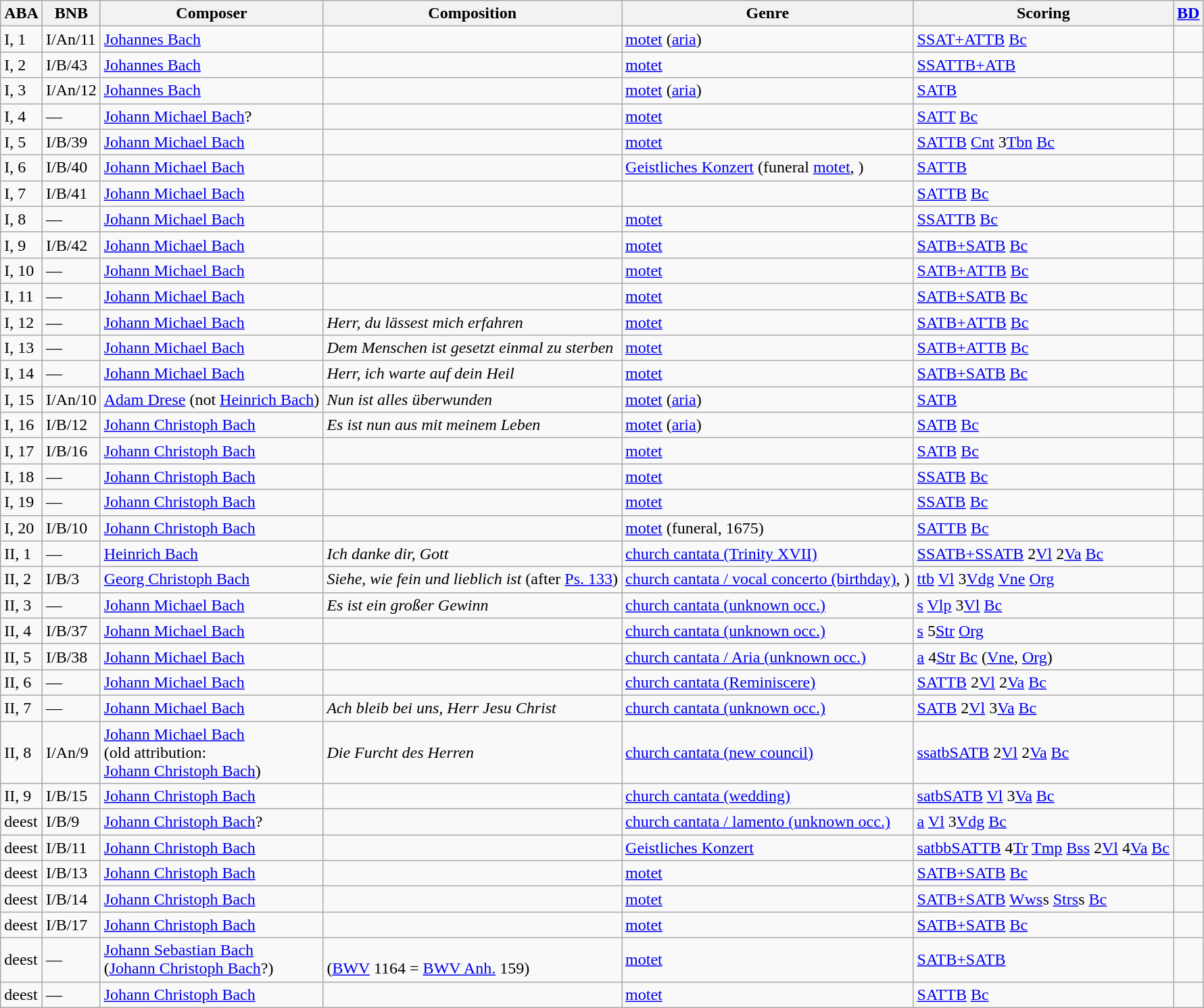<table class="wikitable sortable">
<tr>
<th scope="col">ABA</th>
<th scope="col">BNB</th>
<th scope="col">Composer</th>
<th scope="col">Composition</th>
<th scope="col">Genre</th>
<th scope="col">Scoring</th>
<th scope="col"><a href='#'>BD</a></th>
</tr>
<tr>
<td data-sort-value="101">I, 1</td>
<td>I/An/11</td>
<td><a href='#'>Johannes Bach</a> </td>
<td></td>
<td><a href='#'>motet</a> (<a href='#'>aria</a>)</td>
<td><a href='#'>SSAT+ATTB</a> <a href='#'>Bc</a></td>
<td></td>
</tr>
<tr>
<td data-sort-value="102">I, 2</td>
<td>I/B/43</td>
<td><a href='#'>Johannes Bach</a> </td>
<td></td>
<td><a href='#'>motet</a></td>
<td><a href='#'>SSATTB+ATB</a></td>
<td></td>
</tr>
<tr>
<td data-sort-value="103">I, 3</td>
<td>I/An/12</td>
<td><a href='#'>Johannes Bach</a></td>
<td></td>
<td><a href='#'>motet</a> (<a href='#'>aria</a>)</td>
<td><a href='#'>SATB</a></td>
<td></td>
</tr>
<tr>
<td data-sort-value="104">I, 4</td>
<td>—</td>
<td><a href='#'>Johann Michael Bach</a>?</td>
<td></td>
<td><a href='#'>motet</a></td>
<td><a href='#'>SATT</a> <a href='#'>Bc</a></td>
<td></td>
</tr>
<tr>
<td data-sort-value="105">I, 5</td>
<td>I/B/39</td>
<td><a href='#'>Johann Michael Bach</a></td>
<td></td>
<td><a href='#'>motet</a></td>
<td><a href='#'>SATTB</a> <a href='#'>Cnt</a> 3<a href='#'>Tbn</a> <a href='#'>Bc</a></td>
<td></td>
</tr>
<tr>
<td data-sort-value="106">I, 6</td>
<td>I/B/40</td>
<td><a href='#'>Johann Michael Bach</a></td>
<td></td>
<td><a href='#'>Geistliches Konzert</a> (funeral <a href='#'>motet</a>, )</td>
<td><a href='#'>SATTB</a></td>
<td></td>
</tr>
<tr id="ABA I, 7">
<td data-sort-value="107">I, 7</td>
<td>I/B/41</td>
<td><a href='#'>Johann Michael Bach</a></td>
<td></td>
<td></td>
<td><a href='#'>SATTB</a> <a href='#'>Bc</a></td>
<td></td>
</tr>
<tr>
<td data-sort-value="108">I, 8</td>
<td>—</td>
<td><a href='#'>Johann Michael Bach</a></td>
<td></td>
<td><a href='#'>motet</a></td>
<td><a href='#'>SSATTB</a> <a href='#'>Bc</a></td>
<td></td>
</tr>
<tr>
<td data-sort-value="109">I, 9</td>
<td>I/B/42</td>
<td><a href='#'>Johann Michael Bach</a></td>
<td></td>
<td><a href='#'>motet</a></td>
<td><a href='#'>SATB+SATB</a> <a href='#'>Bc</a></td>
<td></td>
</tr>
<tr id="ABA I, 10">
<td data-sort-value="110">I, 10</td>
<td>—</td>
<td><a href='#'>Johann Michael Bach</a></td>
<td></td>
<td><a href='#'>motet</a></td>
<td><a href='#'>SATB+ATTB</a> <a href='#'>Bc</a></td>
<td></td>
</tr>
<tr>
<td data-sort-value="111">I, 11</td>
<td>—</td>
<td><a href='#'>Johann Michael Bach</a></td>
<td></td>
<td><a href='#'>motet</a></td>
<td><a href='#'>SATB+SATB</a> <a href='#'>Bc</a></td>
<td></td>
</tr>
<tr>
<td data-sort-value="112">I, 12</td>
<td>—</td>
<td><a href='#'>Johann Michael Bach</a></td>
<td><em>Herr, du lässest mich erfahren</em></td>
<td><a href='#'>motet</a></td>
<td><a href='#'>SATB+ATTB</a> <a href='#'>Bc</a></td>
<td></td>
</tr>
<tr>
<td data-sort-value="113">I, 13</td>
<td>—</td>
<td><a href='#'>Johann Michael Bach</a></td>
<td><em>Dem Menschen ist gesetzt einmal zu sterben</em></td>
<td><a href='#'>motet</a></td>
<td><a href='#'>SATB+ATTB</a> <a href='#'>Bc</a></td>
<td></td>
</tr>
<tr>
<td data-sort-value="114">I, 14</td>
<td>—</td>
<td><a href='#'>Johann Michael Bach</a></td>
<td><em>Herr, ich warte auf dein Heil</em></td>
<td><a href='#'>motet</a></td>
<td><a href='#'>SATB+SATB</a> <a href='#'>Bc</a></td>
<td></td>
</tr>
<tr>
<td data-sort-value="115">I, 15</td>
<td>I/An/10</td>
<td><a href='#'>Adam Drese</a> (not <a href='#'>Heinrich&nbsp;Bach</a>)</td>
<td><em>Nun ist alles überwunden</em></td>
<td><a href='#'>motet</a> (<a href='#'>aria</a>)</td>
<td><a href='#'>SATB</a></td>
<td></td>
</tr>
<tr>
<td data-sort-value="116">I, 16</td>
<td>I/B/12</td>
<td><a href='#'>Johann Christoph Bach</a></td>
<td><em>Es ist nun aus mit meinem Leben</em></td>
<td><a href='#'>motet</a> (<a href='#'>aria</a>)</td>
<td><a href='#'>SATB</a> <a href='#'>Bc</a></td>
<td></td>
</tr>
<tr>
<td data-sort-value="117">I, 17</td>
<td>I/B/16</td>
<td><a href='#'>Johann Christoph Bach</a></td>
<td></td>
<td><a href='#'>motet</a></td>
<td><a href='#'>SATB</a> <a href='#'>Bc</a></td>
<td></td>
</tr>
<tr>
<td data-sort-value="118">I, 18</td>
<td>—</td>
<td><a href='#'>Johann Christoph Bach</a></td>
<td></td>
<td><a href='#'>motet</a></td>
<td><a href='#'>SSATB</a> <a href='#'>Bc</a></td>
<td></td>
</tr>
<tr>
<td data-sort-value="119">I, 19</td>
<td>—</td>
<td><a href='#'>Johann Christoph Bach</a></td>
<td></td>
<td><a href='#'>motet</a></td>
<td><a href='#'>SSATB</a> <a href='#'>Bc</a></td>
<td></td>
</tr>
<tr>
<td data-sort-value="120">I, 20</td>
<td>I/B/10</td>
<td><a href='#'>Johann Christoph Bach</a></td>
<td></td>
<td><a href='#'>motet</a> (funeral, 1675)</td>
<td><a href='#'>SATTB</a> <a href='#'>Bc</a></td>
<td></td>
</tr>
<tr id="Ich danke dir, Gott, ABA II, 1">
<td data-sort-value="201">II, 1</td>
<td>—</td>
<td><a href='#'>Heinrich Bach</a></td>
<td><em>Ich danke dir, Gott</em></td>
<td><a href='#'>church cantata (Trinity XVII)</a></td>
<td><a href='#'>SSATB+SSATB</a> 2<a href='#'>Vl</a> 2<a href='#'>Va</a> <a href='#'>Bc</a></td>
<td></td>
</tr>
<tr id="Siehe, wie fein und lieblich ist, ABA II, 2">
<td data-sort-value="202">II, 2</td>
<td data-sort-value="I/B/03">I/B/3</td>
<td><a href='#'>Georg Christoph Bach</a></td>
<td><em>Siehe, wie fein und lieblich ist</em> (after <a href='#'>Ps. 133</a>)</td>
<td><a href='#'>church cantata / vocal concerto (birthday)</a>, )</td>
<td><a href='#'>ttb</a> <a href='#'>Vl</a> 3<a href='#'>Vdg</a> <a href='#'>Vne</a> <a href='#'>Org</a></td>
<td></td>
</tr>
<tr id="Es ist ein großer Gewinn, ABA II, 3">
<td data-sort-value="203">II, 3</td>
<td>—</td>
<td><a href='#'>Johann Michael Bach</a></td>
<td><em>Es ist ein großer Gewinn</em></td>
<td><a href='#'>church cantata (unknown occ.)</a></td>
<td><a href='#'>s</a> <a href='#'>Vlp</a> 3<a href='#'>Vl</a> <a href='#'>Bc</a></td>
<td></td>
</tr>
<tr id="Ach, wie sehnlich wart' ich der Zeit, ABA II, 4">
<td data-sort-value="204">II, 4</td>
<td>I/B/37</td>
<td><a href='#'>Johann Michael Bach</a></td>
<td></td>
<td><a href='#'>church cantata (unknown occ.)</a></td>
<td><a href='#'>s</a> 5<a href='#'>Str</a> <a href='#'>Org</a></td>
<td></td>
</tr>
<tr id="Auf, lasst uns den Herren loben, ABA II, 5">
<td data-sort-value="205">II, 5</td>
<td>I/B/38</td>
<td><a href='#'>Johann Michael Bach</a></td>
<td><em></em></td>
<td><a href='#'>church cantata / Aria (unknown occ.)</a></td>
<td><a href='#'>a</a> 4<a href='#'>Str</a> <a href='#'>Bc</a> (<a href='#'>Vne</a>, <a href='#'>Org</a>)</td>
<td></td>
</tr>
<tr id="Liebster Jesu, hör mein Flehen, ABA II, 6">
<td data-sort-value="206">II, 6</td>
<td>—</td>
<td><a href='#'>Johann Michael Bach</a></td>
<td></td>
<td><a href='#'>church cantata (Reminiscere)</a></td>
<td><a href='#'>SATTB</a> 2<a href='#'>Vl</a> 2<a href='#'>Va</a> <a href='#'>Bc</a></td>
<td></td>
</tr>
<tr id="Ach bleib bei uns, Herr Jesu Christ, ABA II, 7">
<td data-sort-value="207">II, 7</td>
<td>—</td>
<td><a href='#'>Johann Michael Bach</a></td>
<td><em>Ach bleib bei uns, Herr Jesu Christ</em></td>
<td><a href='#'>church cantata (unknown occ.)</a></td>
<td><a href='#'>SATB</a> 2<a href='#'>Vl</a> 3<a href='#'>Va</a> <a href='#'>Bc</a></td>
<td></td>
</tr>
<tr id="Die Furcht des Herren, ABA II, 8">
<td data-sort-value="208">II, 8</td>
<td data-sort-value="I/An/09">I/An/9</td>
<td><a href='#'>Johann Michael Bach</a><br>(old attribution:<br><a href='#'>Johann Christoph Bach</a>)</td>
<td><em>Die Furcht des Herren</em></td>
<td><a href='#'>church cantata (new council)</a></td>
<td><a href='#'>ssatbSATB</a> 2<a href='#'>Vl</a> 2<a href='#'>Va</a> <a href='#'>Bc</a></td>
<td></td>
</tr>
<tr id="Meine Freundin, du bist schön, ABA II, 9">
<td data-sort-value="208">II, 9</td>
<td>I/B/15</td>
<td><a href='#'>Johann Christoph Bach</a></td>
<td><em></em></td>
<td><a href='#'>church cantata (wedding)</a></td>
<td><a href='#'>satbSATB</a> <a href='#'>Vl</a> 3<a href='#'>Va</a> <a href='#'>Bc</a></td>
<td></td>
</tr>
<tr id="Ach, dass ich Wassers genug hätte, BNB I/B/9">
<td data-sort-value="400">deest</td>
<td data-sort-value="I/B/09">I/B/9</td>
<td><a href='#'>Johann Christoph Bach</a>?</td>
<td></td>
<td><a href='#'>church cantata / lamento (unknown occ.)</a></td>
<td><a href='#'>a</a> <a href='#'>Vl</a> 3<a href='#'>Vdg</a> <a href='#'>Bc</a></td>
<td></td>
</tr>
<tr>
<td data-sort-value="500">deest</td>
<td>I/B/11</td>
<td><a href='#'>Johann Christoph Bach</a></td>
<td><em></em></td>
<td><a href='#'>Geistliches Konzert</a></td>
<td><a href='#'>satbbSATTB</a> 4<a href='#'>Tr</a> <a href='#'>Tmp</a> <a href='#'>Bss</a> 2<a href='#'>Vl</a> 4<a href='#'>Va</a> <a href='#'>Bc</a></td>
<td></td>
</tr>
<tr>
<td data-sort-value="550">deest</td>
<td>I/B/13</td>
<td><a href='#'>Johann Christoph Bach</a></td>
<td></td>
<td><a href='#'>motet</a></td>
<td><a href='#'>SATB+SATB</a> <a href='#'>Bc</a></td>
<td></td>
</tr>
<tr>
<td data-sort-value="600">deest</td>
<td>I/B/14</td>
<td><a href='#'>Johann Christoph Bach</a></td>
<td></td>
<td><a href='#'>motet</a></td>
<td><a href='#'>SATB+SATB</a> <a href='#'>Wws</a>s <a href='#'>Strs</a>s <a href='#'>Bc</a></td>
<td></td>
</tr>
<tr>
<td data-sort-value="650">deest</td>
<td>I/B/17</td>
<td><a href='#'>Johann Christoph Bach</a></td>
<td></td>
<td><a href='#'>motet</a></td>
<td><a href='#'>SATB+SATB</a> <a href='#'>Bc</a></td>
<td></td>
</tr>
<tr>
<td data-sort-value="700">deest</td>
<td>—</td>
<td><a href='#'>Johann Sebastian Bach</a><br>(<a href='#'>Johann Christoph Bach</a>?)</td>
<td><br>(<a href='#'>BWV</a> 1164 = <a href='#'>BWV Anh.</a> 159)</td>
<td><a href='#'>motet</a></td>
<td><a href='#'>SATB+SATB</a></td>
<td></td>
</tr>
<tr>
<td data-sort-value="750">deest</td>
<td>—</td>
<td><a href='#'>Johann Christoph Bach</a></td>
<td></td>
<td><a href='#'>motet</a></td>
<td><a href='#'>SATTB</a> <a href='#'>Bc</a></td>
<td></td>
</tr>
</table>
